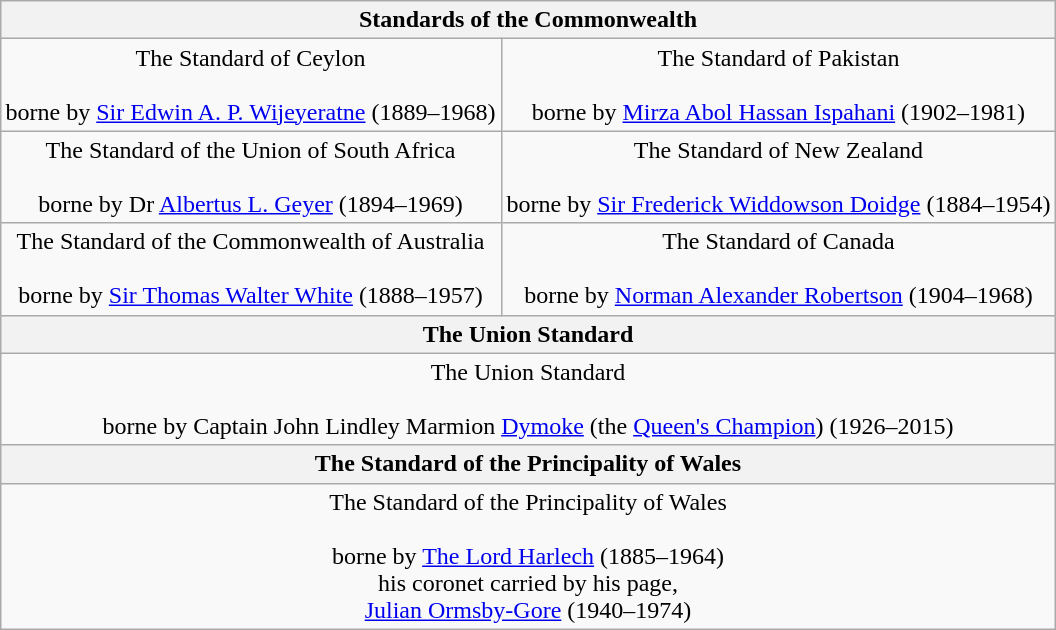<table class="wikitable" style="text-align:center; margin-left: auto; margin-right: auto; border: none;">
<tr>
<th colspan="2">Standards of the Commonwealth</th>
</tr>
<tr>
<td>The Standard of Ceylon<br><br>borne by <a href='#'>Sir Edwin A. P. Wijeyeratne</a>  (1889–1968)</td>
<td>The Standard of Pakistan<br><br>borne by <a href='#'>Mirza Abol Hassan Ispahani</a> (1902–1981)</td>
</tr>
<tr>
<td>The Standard of the Union of South Africa<br><br>borne by Dr <a href='#'>Albertus L. Geyer</a> (1894–1969)</td>
<td>The Standard of New Zealand<br><br>borne by <a href='#'>Sir Frederick Widdowson Doidge</a>  (1884–1954)</td>
</tr>
<tr>
<td>The Standard of the Commonwealth of Australia<br><br>borne by <a href='#'>Sir Thomas Walter White</a>  (1888–1957)</td>
<td>The Standard of Canada<br><br>borne by <a href='#'>Norman Alexander Robertson</a> (1904–1968)</td>
</tr>
<tr>
<th colspan="2">The Union Standard</th>
</tr>
<tr>
<td colspan="2">The Union Standard<br><br>borne by Captain John Lindley Marmion <a href='#'>Dymoke</a> (the <a href='#'>Queen's Champion</a>) (1926–2015)</td>
</tr>
<tr>
<th colspan="2">The Standard of the Principality of Wales</th>
</tr>
<tr>
<td colspan="2">The Standard of the Principality of Wales<br><br>borne by <a href='#'>The Lord Harlech</a>  (1885–1964)<br>his coronet carried by his page,<br><a href='#'>Julian Ormsby-Gore</a> (1940–1974)</td>
</tr>
</table>
